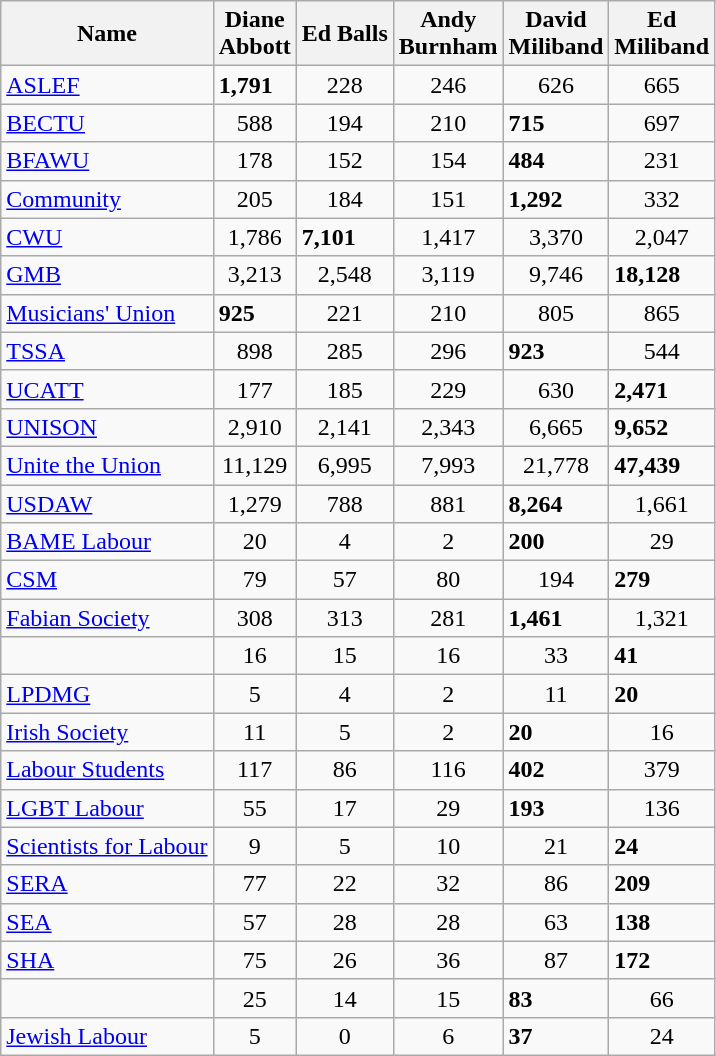<table class="wikitable">
<tr>
<th>Name</th>
<th>Diane<br>Abbott</th>
<th>Ed Balls</th>
<th>Andy<br>Burnham</th>
<th>David<br>Miliband</th>
<th>Ed<br>Miliband</th>
</tr>
<tr>
<td><a href='#'>ASLEF</a></td>
<td><strong>1,791</strong></td>
<td align=center>228</td>
<td align=center>246</td>
<td align=center>626</td>
<td align=center>665</td>
</tr>
<tr>
<td><a href='#'>BECTU</a></td>
<td align=center>588</td>
<td align=center>194</td>
<td align=center>210</td>
<td><strong>715</strong></td>
<td align=center>697</td>
</tr>
<tr>
<td><a href='#'>BFAWU</a></td>
<td align=center>178</td>
<td align=center>152</td>
<td align=center>154</td>
<td><strong>484</strong></td>
<td align=center>231</td>
</tr>
<tr>
<td><a href='#'>Community</a></td>
<td align=center>205</td>
<td align=center>184</td>
<td align=center>151</td>
<td><strong>1,292</strong></td>
<td align=center>332</td>
</tr>
<tr>
<td><a href='#'>CWU</a></td>
<td align=center>1,786</td>
<td><strong>7,101</strong></td>
<td align=center>1,417</td>
<td align=center>3,370</td>
<td align=center>2,047</td>
</tr>
<tr>
<td><a href='#'>GMB</a></td>
<td align=center>3,213</td>
<td align=center>2,548</td>
<td align=center>3,119</td>
<td align=center>9,746</td>
<td><strong>18,128</strong></td>
</tr>
<tr>
<td><a href='#'>Musicians' Union</a></td>
<td><strong>925</strong></td>
<td align=center>221</td>
<td align=center>210</td>
<td align=center>805</td>
<td align=center>865</td>
</tr>
<tr>
<td><a href='#'>TSSA</a></td>
<td align=center>898</td>
<td align=center>285</td>
<td align=center>296</td>
<td><strong>923</strong></td>
<td align=center>544</td>
</tr>
<tr>
<td><a href='#'>UCATT</a></td>
<td align=center>177</td>
<td align=center>185</td>
<td align=center>229</td>
<td align=center>630</td>
<td><strong>2,471</strong></td>
</tr>
<tr>
<td><a href='#'>UNISON</a></td>
<td align=center>2,910</td>
<td align=center>2,141</td>
<td align=center>2,343</td>
<td align=center>6,665</td>
<td><strong>9,652</strong></td>
</tr>
<tr>
<td><a href='#'>Unite the Union</a></td>
<td align=center>11,129</td>
<td align=center>6,995</td>
<td align=center>7,993</td>
<td align=center>21,778</td>
<td><strong>47,439</strong></td>
</tr>
<tr>
<td><a href='#'>USDAW</a></td>
<td align=center>1,279</td>
<td align=center>788</td>
<td align=center>881</td>
<td><strong>8,264</strong></td>
<td align=center>1,661</td>
</tr>
<tr>
<td><a href='#'>BAME Labour</a></td>
<td align=center>20</td>
<td align=center>4</td>
<td align=center>2</td>
<td><strong>200</strong></td>
<td align=center>29</td>
</tr>
<tr>
<td><a href='#'>CSM</a></td>
<td align=center>79</td>
<td align=center>57</td>
<td align=center>80</td>
<td align=center>194</td>
<td><strong>279</strong></td>
</tr>
<tr>
<td><a href='#'>Fabian Society</a></td>
<td align=center>308</td>
<td align=center>313</td>
<td align=center>281</td>
<td><strong>1,461</strong></td>
<td align=center>1,321</td>
</tr>
<tr>
<td></td>
<td align=center>16</td>
<td align=center>15</td>
<td align=center>16</td>
<td align=center>33</td>
<td><strong>41</strong></td>
</tr>
<tr>
<td><a href='#'>LPDMG</a></td>
<td align=center>5</td>
<td align=center>4</td>
<td align=center>2</td>
<td align=center>11</td>
<td><strong>20</strong></td>
</tr>
<tr>
<td><a href='#'>Irish Society</a></td>
<td align=center>11</td>
<td align=center>5</td>
<td align=center>2</td>
<td><strong>20</strong></td>
<td align=center>16</td>
</tr>
<tr>
<td><a href='#'>Labour Students</a></td>
<td align=center>117</td>
<td align=center>86</td>
<td align=center>116</td>
<td><strong>402</strong></td>
<td align=center>379</td>
</tr>
<tr>
<td><a href='#'>LGBT Labour</a></td>
<td align=center>55</td>
<td align=center>17</td>
<td align=center>29</td>
<td><strong>193</strong></td>
<td align=center>136</td>
</tr>
<tr>
<td><a href='#'>Scientists for Labour</a></td>
<td align=center>9</td>
<td align=center>5</td>
<td align=center>10</td>
<td align=center>21</td>
<td><strong>24</strong></td>
</tr>
<tr>
<td><a href='#'>SERA</a></td>
<td align=center>77</td>
<td align=center>22</td>
<td align=center>32</td>
<td align=center>86</td>
<td><strong>209</strong></td>
</tr>
<tr>
<td><a href='#'>SEA</a></td>
<td align=center>57</td>
<td align=center>28</td>
<td align=center>28</td>
<td align=center>63</td>
<td><strong>138</strong></td>
</tr>
<tr>
<td><a href='#'>SHA</a></td>
<td align=center>75</td>
<td align=center>26</td>
<td align=center>36</td>
<td align=center>87</td>
<td><strong>172</strong></td>
</tr>
<tr>
<td></td>
<td align=center>25</td>
<td align=center>14</td>
<td align=center>15</td>
<td><strong>83</strong></td>
<td align=center>66</td>
</tr>
<tr>
<td><a href='#'>Jewish Labour</a></td>
<td align=center>5</td>
<td align=center>0</td>
<td align=center>6</td>
<td><strong>37</strong></td>
<td align=center>24</td>
</tr>
</table>
